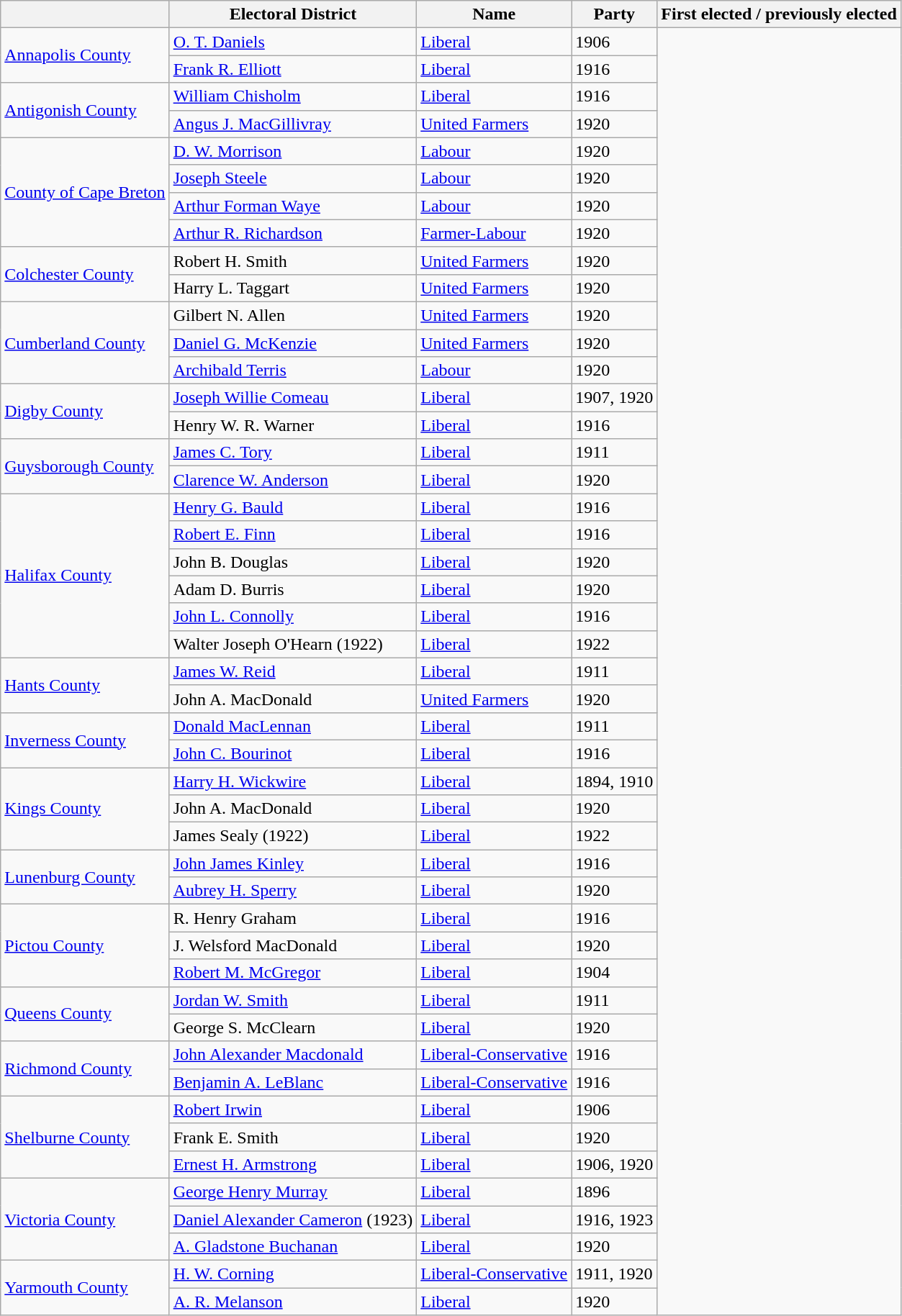<table class="wikitable sortable">
<tr>
<th></th>
<th>Electoral District</th>
<th>Name</th>
<th>Party</th>
<th>First elected / previously elected</th>
</tr>
<tr>
<td rowspan=2><a href='#'>Annapolis County</a></td>
<td><a href='#'>O. T. Daniels</a></td>
<td><a href='#'>Liberal</a></td>
<td>1906</td>
</tr>
<tr>
<td><a href='#'>Frank R. Elliott</a></td>
<td><a href='#'>Liberal</a></td>
<td>1916</td>
</tr>
<tr>
<td rowspan=2><a href='#'>Antigonish County</a></td>
<td><a href='#'>William Chisholm</a></td>
<td><a href='#'>Liberal</a></td>
<td>1916</td>
</tr>
<tr>
<td><a href='#'>Angus J. MacGillivray</a></td>
<td><a href='#'>United Farmers</a></td>
<td>1920</td>
</tr>
<tr>
<td rowspan=4><a href='#'>County of Cape Breton</a></td>
<td><a href='#'>D. W. Morrison</a></td>
<td><a href='#'>Labour</a></td>
<td>1920</td>
</tr>
<tr>
<td><a href='#'>Joseph Steele</a></td>
<td><a href='#'>Labour</a></td>
<td>1920</td>
</tr>
<tr>
<td><a href='#'>Arthur Forman Waye</a></td>
<td><a href='#'>Labour</a></td>
<td>1920</td>
</tr>
<tr>
<td><a href='#'>Arthur R. Richardson</a></td>
<td><a href='#'>Farmer-Labour</a></td>
<td>1920</td>
</tr>
<tr>
<td rowspan=2><a href='#'>Colchester County</a></td>
<td>Robert H. Smith</td>
<td><a href='#'>United Farmers</a></td>
<td>1920</td>
</tr>
<tr>
<td>Harry L. Taggart</td>
<td><a href='#'>United Farmers</a></td>
<td>1920</td>
</tr>
<tr>
<td rowspan=3><a href='#'>Cumberland County</a></td>
<td>Gilbert N. Allen</td>
<td><a href='#'>United Farmers</a></td>
<td>1920</td>
</tr>
<tr>
<td><a href='#'>Daniel G. McKenzie</a></td>
<td><a href='#'>United Farmers</a></td>
<td>1920</td>
</tr>
<tr>
<td><a href='#'>Archibald Terris</a></td>
<td><a href='#'>Labour</a></td>
<td>1920</td>
</tr>
<tr>
<td rowspan=2><a href='#'>Digby County</a></td>
<td><a href='#'>Joseph Willie Comeau</a></td>
<td><a href='#'>Liberal</a></td>
<td>1907, 1920</td>
</tr>
<tr>
<td>Henry W. R. Warner</td>
<td><a href='#'>Liberal</a></td>
<td>1916</td>
</tr>
<tr>
<td rowspan=2><a href='#'>Guysborough County</a></td>
<td><a href='#'>James C. Tory</a></td>
<td><a href='#'>Liberal</a></td>
<td>1911</td>
</tr>
<tr>
<td><a href='#'>Clarence W. Anderson</a></td>
<td><a href='#'>Liberal</a></td>
<td>1920</td>
</tr>
<tr>
<td rowspan=6><a href='#'>Halifax County</a></td>
<td><a href='#'>Henry G. Bauld</a></td>
<td><a href='#'>Liberal</a></td>
<td>1916</td>
</tr>
<tr>
<td><a href='#'>Robert E. Finn</a></td>
<td><a href='#'>Liberal</a></td>
<td>1916</td>
</tr>
<tr>
<td>John B. Douglas</td>
<td><a href='#'>Liberal</a></td>
<td>1920</td>
</tr>
<tr>
<td>Adam D. Burris</td>
<td><a href='#'>Liberal</a></td>
<td>1920</td>
</tr>
<tr>
<td><a href='#'>John L. Connolly</a></td>
<td><a href='#'>Liberal</a></td>
<td>1916</td>
</tr>
<tr>
<td>Walter Joseph O'Hearn (1922)</td>
<td><a href='#'>Liberal</a></td>
<td>1922</td>
</tr>
<tr>
<td rowspan=2><a href='#'>Hants County</a></td>
<td><a href='#'>James W. Reid</a></td>
<td><a href='#'>Liberal</a></td>
<td>1911</td>
</tr>
<tr>
<td>John A. MacDonald</td>
<td><a href='#'>United Farmers</a></td>
<td>1920</td>
</tr>
<tr>
<td rowspan=2><a href='#'>Inverness County</a></td>
<td><a href='#'>Donald MacLennan</a></td>
<td><a href='#'>Liberal</a></td>
<td>1911</td>
</tr>
<tr>
<td><a href='#'>John C. Bourinot</a></td>
<td><a href='#'>Liberal</a></td>
<td>1916</td>
</tr>
<tr>
<td rowspan=3><a href='#'>Kings County</a></td>
<td><a href='#'>Harry H. Wickwire</a></td>
<td><a href='#'>Liberal</a></td>
<td>1894, 1910</td>
</tr>
<tr>
<td>John A. MacDonald</td>
<td><a href='#'>Liberal</a></td>
<td>1920</td>
</tr>
<tr>
<td>James Sealy (1922)</td>
<td><a href='#'>Liberal</a></td>
<td>1922</td>
</tr>
<tr>
<td rowspan=2><a href='#'>Lunenburg County</a></td>
<td><a href='#'>John James Kinley</a></td>
<td><a href='#'>Liberal</a></td>
<td>1916</td>
</tr>
<tr>
<td><a href='#'>Aubrey H. Sperry</a></td>
<td><a href='#'>Liberal</a></td>
<td>1920</td>
</tr>
<tr>
<td rowspan=3><a href='#'>Pictou County</a></td>
<td>R. Henry Graham</td>
<td><a href='#'>Liberal</a></td>
<td>1916</td>
</tr>
<tr>
<td>J. Welsford MacDonald</td>
<td><a href='#'>Liberal</a></td>
<td>1920</td>
</tr>
<tr>
<td><a href='#'>Robert M. McGregor</a></td>
<td><a href='#'>Liberal</a></td>
<td>1904</td>
</tr>
<tr>
<td rowspan=2><a href='#'>Queens County</a></td>
<td><a href='#'>Jordan W. Smith</a></td>
<td><a href='#'>Liberal</a></td>
<td>1911</td>
</tr>
<tr>
<td>George S. McClearn</td>
<td><a href='#'>Liberal</a></td>
<td>1920</td>
</tr>
<tr>
<td rowspan=2><a href='#'>Richmond County</a></td>
<td><a href='#'>John Alexander Macdonald</a></td>
<td><a href='#'>Liberal-Conservative</a></td>
<td>1916</td>
</tr>
<tr>
<td><a href='#'>Benjamin A. LeBlanc</a></td>
<td><a href='#'>Liberal-Conservative</a></td>
<td>1916</td>
</tr>
<tr>
<td rowspan=3><a href='#'>Shelburne County</a></td>
<td><a href='#'>Robert Irwin</a></td>
<td><a href='#'>Liberal</a></td>
<td>1906</td>
</tr>
<tr>
<td>Frank E. Smith</td>
<td><a href='#'>Liberal</a></td>
<td>1920</td>
</tr>
<tr>
<td><a href='#'>Ernest H. Armstrong</a></td>
<td><a href='#'>Liberal</a></td>
<td>1906, 1920</td>
</tr>
<tr>
<td rowspan=3><a href='#'>Victoria County</a></td>
<td><a href='#'>George Henry Murray</a></td>
<td><a href='#'>Liberal</a></td>
<td>1896</td>
</tr>
<tr>
<td><a href='#'>Daniel Alexander Cameron</a> (1923)</td>
<td><a href='#'>Liberal</a></td>
<td>1916, 1923</td>
</tr>
<tr>
<td><a href='#'>A. Gladstone Buchanan</a></td>
<td><a href='#'>Liberal</a></td>
<td>1920</td>
</tr>
<tr>
<td rowspan=2><a href='#'>Yarmouth County</a></td>
<td><a href='#'>H. W. Corning</a></td>
<td><a href='#'>Liberal-Conservative</a></td>
<td>1911, 1920</td>
</tr>
<tr>
<td><a href='#'>A. R. Melanson</a></td>
<td><a href='#'>Liberal</a></td>
<td>1920</td>
</tr>
</table>
